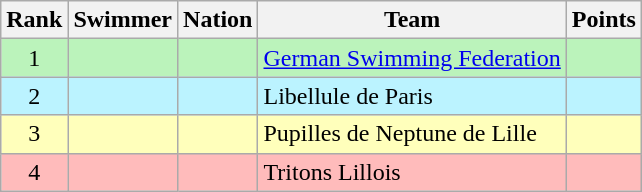<table class="wikitable sortable" style="text-align:center">
<tr>
<th>Rank</th>
<th>Swimmer</th>
<th>Nation</th>
<th>Team</th>
<th>Points</th>
</tr>
<tr bgcolor=bbf3bb>
<td>1</td>
<td align=left></td>
<td align=left></td>
<td align=left><a href='#'>German Swimming Federation</a></td>
<td></td>
</tr>
<tr bgcolor=bbf3ff>
<td>2</td>
<td align=left></td>
<td align=left></td>
<td align=left>Libellule de Paris</td>
<td></td>
</tr>
<tr bgcolor=ffffbb>
<td>3</td>
<td align=left></td>
<td align=left></td>
<td align=left>Pupilles de Neptune de Lille</td>
<td></td>
</tr>
<tr bgcolor=ffbbbb>
<td>4</td>
<td align=left></td>
<td align=left></td>
<td align=left>Tritons Lillois</td>
<td></td>
</tr>
</table>
